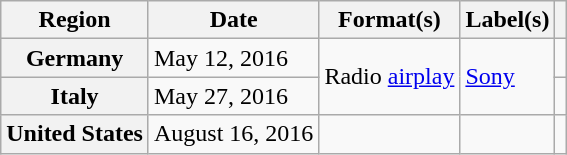<table class="wikitable plainrowheaders">
<tr>
<th scope="col">Region</th>
<th scope="col">Date</th>
<th scope="col">Format(s)</th>
<th scope="col">Label(s)</th>
<th scope="col"></th>
</tr>
<tr>
<th scope="row">Germany</th>
<td>May 12, 2016</td>
<td rowspan="2">Radio <a href='#'>airplay</a></td>
<td rowspan="2"><a href='#'>Sony</a></td>
<td align="center"></td>
</tr>
<tr>
<th scope="row">Italy</th>
<td>May 27, 2016</td>
<td align="center"></td>
</tr>
<tr>
<th scope="row">United States</th>
<td>August 16, 2016</td>
<td></td>
<td></td>
<td align="center"></td>
</tr>
</table>
